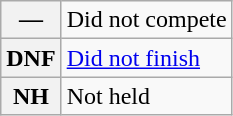<table class="wikitable">
<tr>
<th scope="row">—</th>
<td>Did not compete</td>
</tr>
<tr>
<th scope="row">DNF</th>
<td><a href='#'>Did not finish</a></td>
</tr>
<tr>
<th scope="row">NH</th>
<td>Not held</td>
</tr>
</table>
